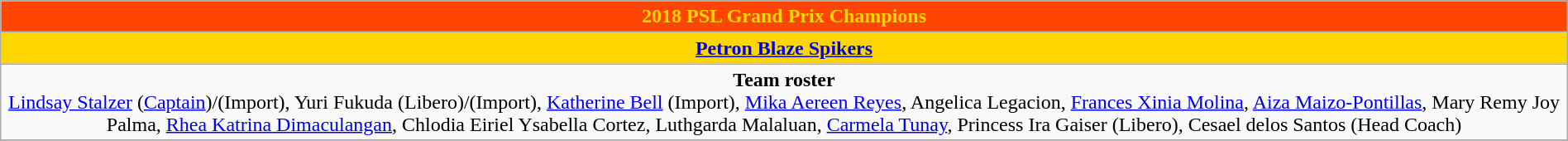<table class=wikitable style="text-align:center; margin:auto;">
<tr>
<th style="background:#FF4500; color:#FFD700;">2018 PSL Grand Prix Champions</th>
</tr>
<tr bgcolor="gold">
<td><strong><a href='#'>Petron Blaze Spikers</a></strong></td>
</tr>
<tr>
<td><strong>Team roster</strong> <br> <a href='#'>Lindsay Stalzer</a> (<a href='#'>Captain</a>)/(Import), Yuri Fukuda (Libero)/(Import), <a href='#'>Katherine Bell</a> (Import), <a href='#'>Mika Aereen Reyes</a>, Angelica Legacion,  <a href='#'>Frances Xinia Molina</a>, <a href='#'>Aiza Maizo-Pontillas</a>, Mary Remy Joy Palma,  <a href='#'>Rhea Katrina Dimaculangan</a>, Chlodia Eiriel Ysabella Cortez, Luthgarda Malaluan, <a href='#'>Carmela Tunay</a>, Princess Ira Gaiser (Libero), Cesael delos Santos (Head Coach)</td>
</tr>
<tr>
</tr>
</table>
